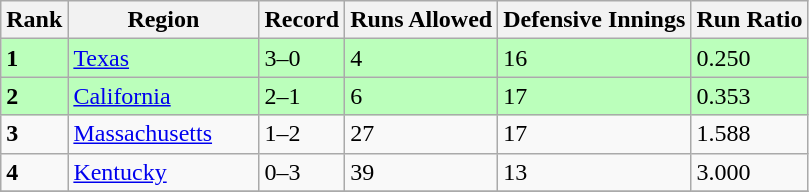<table class="wikitable">
<tr>
<th>Rank</th>
<th>Region</th>
<th>Record</th>
<th>Runs Allowed</th>
<th>Defensive Innings</th>
<th>Run Ratio</th>
</tr>
<tr bgcolor="bbffbb">
<td><strong>1</strong></td>
<td align="left" width="120"> <a href='#'>Texas</a></td>
<td>3–0</td>
<td>4</td>
<td>16</td>
<td>0.250</td>
</tr>
<tr bgcolor="bbffbb">
<td><strong>2</strong></td>
<td align="left" width="120"> <a href='#'>California</a></td>
<td>2–1</td>
<td>6</td>
<td>17</td>
<td>0.353</td>
</tr>
<tr>
<td><strong>3</strong></td>
<td align="left" width="120"> <a href='#'>Massachusetts</a></td>
<td>1–2</td>
<td>27</td>
<td>17</td>
<td>1.588</td>
</tr>
<tr>
<td><strong>4</strong></td>
<td align="left" width="120"> <a href='#'>Kentucky</a></td>
<td>0–3</td>
<td>39</td>
<td>13</td>
<td>3.000</td>
</tr>
<tr>
</tr>
</table>
